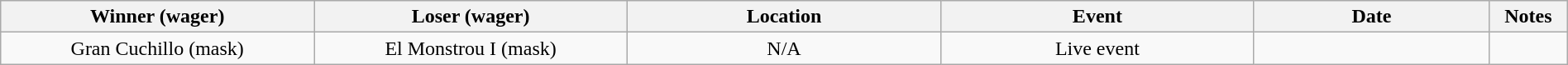<table class="wikitable sortable" width=100%  style="text-align: center">
<tr>
<th width=20% scope="col">Winner (wager)</th>
<th width=20% scope="col">Loser (wager)</th>
<th width=20% scope="col">Location</th>
<th width=20% scope="col">Event</th>
<th width=15% scope="col">Date</th>
<th class="unsortable" width=5% scope="col">Notes</th>
</tr>
<tr>
<td>Gran Cuchillo (mask)</td>
<td>El Monstrou I (mask)</td>
<td>N/A</td>
<td>Live event</td>
<td></td>
<td> </td>
</tr>
</table>
